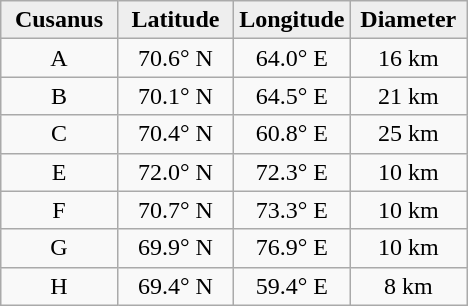<table class="wikitable">
<tr>
<th width="25%" style="background:#eeeeee;">Cusanus</th>
<th width="25%" style="background:#eeeeee;">Latitude</th>
<th width="25%" style="background:#eeeeee;">Longitude</th>
<th width="25%" style="background:#eeeeee;">Diameter</th>
</tr>
<tr>
<td align="center">A</td>
<td align="center">70.6° N</td>
<td align="center">64.0° E</td>
<td align="center">16 km</td>
</tr>
<tr>
<td align="center">B</td>
<td align="center">70.1° N</td>
<td align="center">64.5° E</td>
<td align="center">21 km</td>
</tr>
<tr>
<td align="center">C</td>
<td align="center">70.4° N</td>
<td align="center">60.8° E</td>
<td align="center">25 km</td>
</tr>
<tr>
<td align="center">E</td>
<td align="center">72.0° N</td>
<td align="center">72.3° E</td>
<td align="center">10 km</td>
</tr>
<tr>
<td align="center">F</td>
<td align="center">70.7° N</td>
<td align="center">73.3° E</td>
<td align="center">10 km</td>
</tr>
<tr>
<td align="center">G</td>
<td align="center">69.9° N</td>
<td align="center">76.9° E</td>
<td align="center">10 km</td>
</tr>
<tr>
<td align="center">H</td>
<td align="center">69.4° N</td>
<td align="center">59.4° E</td>
<td align="center">8 km</td>
</tr>
</table>
